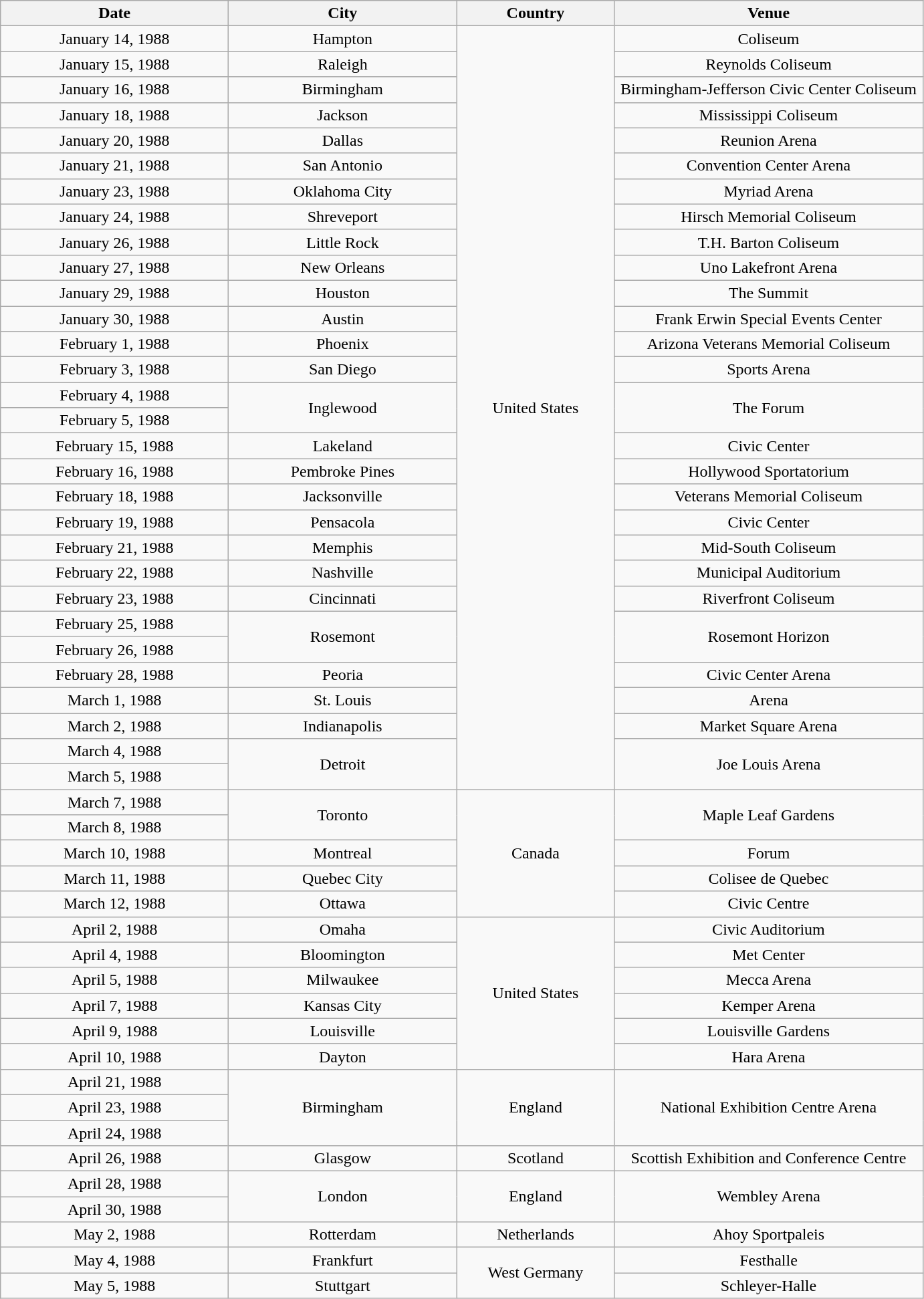<table class="wikitable" style="text-align:center;">
<tr>
<th style="width:220px;">Date</th>
<th style="width:220px;">City</th>
<th style="width:150px;">Country</th>
<th style="width:300px;">Venue</th>
</tr>
<tr>
<td>January 14, 1988</td>
<td>Hampton</td>
<td rowspan="30">United States</td>
<td>Coliseum</td>
</tr>
<tr>
<td>January 15, 1988</td>
<td>Raleigh</td>
<td>Reynolds Coliseum</td>
</tr>
<tr>
<td>January 16, 1988</td>
<td>Birmingham</td>
<td>Birmingham-Jefferson Civic Center Coliseum</td>
</tr>
<tr>
<td>January 18, 1988</td>
<td>Jackson</td>
<td>Mississippi Coliseum</td>
</tr>
<tr>
<td>January 20, 1988</td>
<td>Dallas</td>
<td>Reunion Arena</td>
</tr>
<tr>
<td>January 21, 1988</td>
<td>San Antonio</td>
<td>Convention Center Arena</td>
</tr>
<tr>
<td>January 23, 1988</td>
<td>Oklahoma City</td>
<td>Myriad Arena</td>
</tr>
<tr>
<td>January 24, 1988</td>
<td>Shreveport</td>
<td>Hirsch Memorial Coliseum</td>
</tr>
<tr>
<td>January 26, 1988</td>
<td>Little Rock</td>
<td>T.H. Barton Coliseum</td>
</tr>
<tr>
<td>January 27, 1988</td>
<td>New Orleans</td>
<td>Uno Lakefront Arena</td>
</tr>
<tr>
<td>January 29, 1988</td>
<td>Houston</td>
<td>The Summit</td>
</tr>
<tr>
<td>January 30, 1988</td>
<td>Austin</td>
<td>Frank Erwin Special Events Center</td>
</tr>
<tr>
<td>February 1, 1988</td>
<td>Phoenix</td>
<td>Arizona Veterans Memorial Coliseum</td>
</tr>
<tr>
<td>February 3, 1988</td>
<td>San Diego</td>
<td>Sports Arena</td>
</tr>
<tr>
<td>February 4, 1988</td>
<td rowspan="2">Inglewood</td>
<td rowspan="2">The Forum</td>
</tr>
<tr>
<td>February 5, 1988</td>
</tr>
<tr>
<td>February 15, 1988</td>
<td>Lakeland</td>
<td>Civic Center</td>
</tr>
<tr>
<td>February 16, 1988</td>
<td>Pembroke Pines</td>
<td>Hollywood Sportatorium</td>
</tr>
<tr>
<td>February 18, 1988</td>
<td>Jacksonville</td>
<td>Veterans Memorial Coliseum</td>
</tr>
<tr>
<td>February 19, 1988</td>
<td>Pensacola</td>
<td>Civic Center</td>
</tr>
<tr>
<td>February 21, 1988</td>
<td>Memphis</td>
<td>Mid-South Coliseum</td>
</tr>
<tr>
<td>February 22, 1988</td>
<td>Nashville</td>
<td>Municipal Auditorium</td>
</tr>
<tr>
<td>February 23, 1988</td>
<td>Cincinnati</td>
<td>Riverfront Coliseum</td>
</tr>
<tr>
<td>February 25, 1988</td>
<td rowspan="2">Rosemont</td>
<td rowspan="2">Rosemont Horizon</td>
</tr>
<tr>
<td>February 26, 1988</td>
</tr>
<tr>
<td>February 28, 1988</td>
<td>Peoria</td>
<td>Civic Center Arena</td>
</tr>
<tr>
<td>March 1, 1988</td>
<td>St. Louis</td>
<td>Arena</td>
</tr>
<tr>
<td>March 2, 1988</td>
<td>Indianapolis</td>
<td>Market Square Arena</td>
</tr>
<tr>
<td>March 4, 1988</td>
<td rowspan="2">Detroit</td>
<td rowspan="2">Joe Louis Arena</td>
</tr>
<tr>
<td>March 5, 1988</td>
</tr>
<tr>
<td>March 7, 1988</td>
<td rowspan="2">Toronto</td>
<td rowspan="5">Canada</td>
<td rowspan="2">Maple Leaf Gardens</td>
</tr>
<tr>
<td>March 8, 1988</td>
</tr>
<tr>
<td>March 10, 1988</td>
<td>Montreal</td>
<td>Forum</td>
</tr>
<tr>
<td>March 11, 1988</td>
<td>Quebec City</td>
<td>Colisee de Quebec</td>
</tr>
<tr>
<td>March 12, 1988</td>
<td>Ottawa</td>
<td>Civic Centre</td>
</tr>
<tr>
<td>April 2, 1988</td>
<td>Omaha</td>
<td rowspan="6">United States</td>
<td>Civic Auditorium</td>
</tr>
<tr>
<td>April 4, 1988</td>
<td>Bloomington</td>
<td>Met Center</td>
</tr>
<tr>
<td>April 5, 1988</td>
<td>Milwaukee</td>
<td>Mecca Arena</td>
</tr>
<tr>
<td>April 7, 1988</td>
<td>Kansas City</td>
<td>Kemper Arena</td>
</tr>
<tr>
<td>April 9, 1988</td>
<td>Louisville</td>
<td>Louisville Gardens</td>
</tr>
<tr>
<td>April 10, 1988</td>
<td>Dayton</td>
<td>Hara Arena</td>
</tr>
<tr>
<td>April 21, 1988</td>
<td rowspan="3">Birmingham</td>
<td rowspan="3">England</td>
<td rowspan="3">National Exhibition Centre Arena</td>
</tr>
<tr>
<td>April 23, 1988</td>
</tr>
<tr>
<td>April 24, 1988</td>
</tr>
<tr>
<td>April 26, 1988</td>
<td>Glasgow</td>
<td>Scotland</td>
<td>Scottish Exhibition and Conference Centre</td>
</tr>
<tr>
<td>April 28, 1988</td>
<td rowspan="2">London</td>
<td rowspan="2">England</td>
<td rowspan="2">Wembley Arena</td>
</tr>
<tr>
<td>April 30, 1988</td>
</tr>
<tr>
<td>May 2, 1988</td>
<td>Rotterdam</td>
<td>Netherlands</td>
<td>Ahoy Sportpaleis</td>
</tr>
<tr>
<td>May 4, 1988</td>
<td>Frankfurt</td>
<td rowspan="2">West Germany</td>
<td>Festhalle</td>
</tr>
<tr>
<td>May 5, 1988</td>
<td>Stuttgart</td>
<td>Schleyer-Halle</td>
</tr>
</table>
